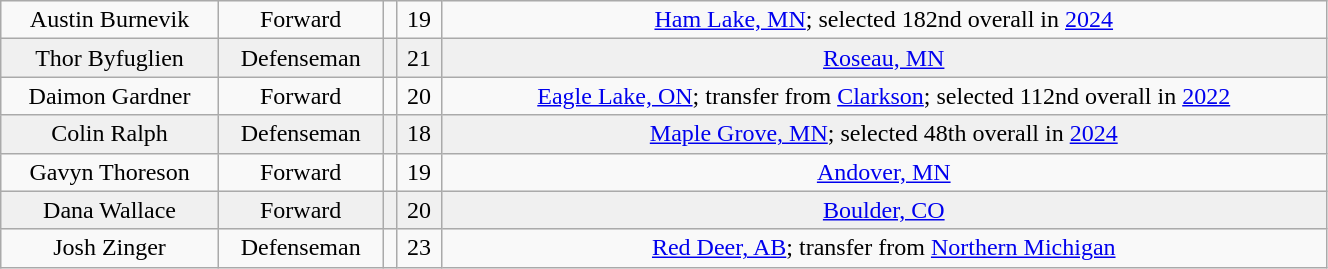<table class="wikitable" width="70%">
<tr align="center" bgcolor="">
<td>Austin Burnevik</td>
<td>Forward</td>
<td></td>
<td>19</td>
<td><a href='#'>Ham Lake, MN</a>; selected 182nd overall in <a href='#'>2024</a></td>
</tr>
<tr align="center" bgcolor="f0f0f0">
<td>Thor Byfuglien</td>
<td>Defenseman</td>
<td></td>
<td>21</td>
<td><a href='#'>Roseau, MN</a></td>
</tr>
<tr align="center" bgcolor="">
<td>Daimon Gardner</td>
<td>Forward</td>
<td></td>
<td>20</td>
<td><a href='#'>Eagle Lake, ON</a>; transfer from <a href='#'>Clarkson</a>; selected 112nd overall in <a href='#'>2022</a></td>
</tr>
<tr align="center" bgcolor="f0f0f0">
<td>Colin Ralph</td>
<td>Defenseman</td>
<td></td>
<td>18</td>
<td><a href='#'>Maple Grove, MN</a>; selected 48th overall in <a href='#'>2024</a></td>
</tr>
<tr align="center" bgcolor="">
<td>Gavyn Thoreson</td>
<td>Forward</td>
<td></td>
<td>19</td>
<td><a href='#'>Andover, MN</a></td>
</tr>
<tr align="center" bgcolor="f0f0f0">
<td>Dana Wallace</td>
<td>Forward</td>
<td></td>
<td>20</td>
<td><a href='#'>Boulder, CO</a></td>
</tr>
<tr align="center" bgcolor="">
<td>Josh Zinger</td>
<td>Defenseman</td>
<td></td>
<td>23</td>
<td><a href='#'>Red Deer, AB</a>; transfer from <a href='#'>Northern Michigan</a></td>
</tr>
</table>
